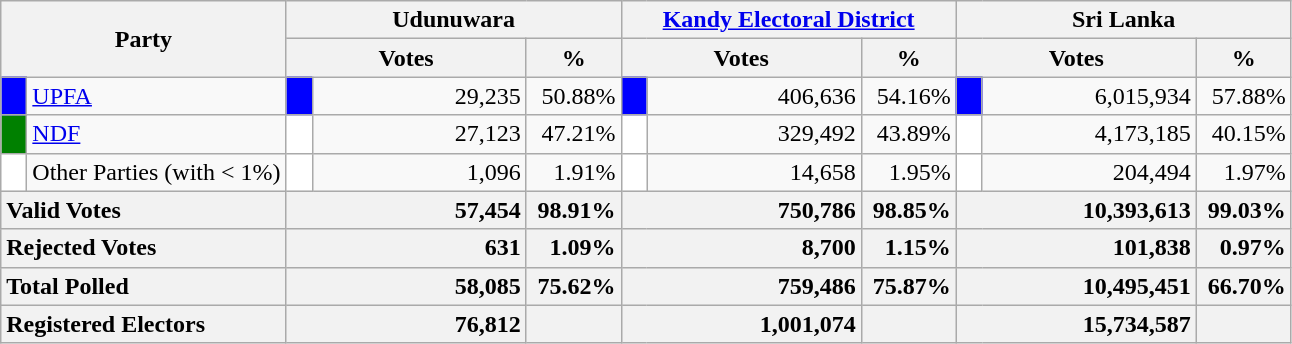<table class="wikitable">
<tr>
<th colspan="2" width="144px"rowspan="2">Party</th>
<th colspan="3" width="216px">Udunuwara</th>
<th colspan="3" width="216px"><a href='#'>Kandy Electoral District</a></th>
<th colspan="3" width="216px">Sri Lanka</th>
</tr>
<tr>
<th colspan="2" width="144px">Votes</th>
<th>%</th>
<th colspan="2" width="144px">Votes</th>
<th>%</th>
<th colspan="2" width="144px">Votes</th>
<th>%</th>
</tr>
<tr>
<td style="background-color:blue;" width="10px"></td>
<td style="text-align:left;"><a href='#'>UPFA</a></td>
<td style="background-color:blue;" width="10px"></td>
<td style="text-align:right;">29,235</td>
<td style="text-align:right;">50.88%</td>
<td style="background-color:blue;" width="10px"></td>
<td style="text-align:right;">406,636</td>
<td style="text-align:right;">54.16%</td>
<td style="background-color:blue;" width="10px"></td>
<td style="text-align:right;">6,015,934</td>
<td style="text-align:right;">57.88%</td>
</tr>
<tr>
<td style="background-color:green;" width="10px"></td>
<td style="text-align:left;"><a href='#'>NDF</a></td>
<td style="background-color:white;" width="10px"></td>
<td style="text-align:right;">27,123</td>
<td style="text-align:right;">47.21%</td>
<td style="background-color:white;" width="10px"></td>
<td style="text-align:right;">329,492</td>
<td style="text-align:right;">43.89%</td>
<td style="background-color:white;" width="10px"></td>
<td style="text-align:right;">4,173,185</td>
<td style="text-align:right;">40.15%</td>
</tr>
<tr>
<td style="background-color:white;" width="10px"></td>
<td style="text-align:left;">Other Parties (with < 1%)</td>
<td style="background-color:white;" width="10px"></td>
<td style="text-align:right;">1,096</td>
<td style="text-align:right;">1.91%</td>
<td style="background-color:white;" width="10px"></td>
<td style="text-align:right;">14,658</td>
<td style="text-align:right;">1.95%</td>
<td style="background-color:white;" width="10px"></td>
<td style="text-align:right;">204,494</td>
<td style="text-align:right;">1.97%</td>
</tr>
<tr>
<th colspan="2" width="144px"style="text-align:left;">Valid Votes</th>
<th style="text-align:right;"colspan="2" width="144px">57,454</th>
<th style="text-align:right;">98.91%</th>
<th style="text-align:right;"colspan="2" width="144px">750,786</th>
<th style="text-align:right;">98.85%</th>
<th style="text-align:right;"colspan="2" width="144px">10,393,613</th>
<th style="text-align:right;">99.03%</th>
</tr>
<tr>
<th colspan="2" width="144px"style="text-align:left;">Rejected Votes</th>
<th style="text-align:right;"colspan="2" width="144px">631</th>
<th style="text-align:right;">1.09%</th>
<th style="text-align:right;"colspan="2" width="144px">8,700</th>
<th style="text-align:right;">1.15%</th>
<th style="text-align:right;"colspan="2" width="144px">101,838</th>
<th style="text-align:right;">0.97%</th>
</tr>
<tr>
<th colspan="2" width="144px"style="text-align:left;">Total Polled</th>
<th style="text-align:right;"colspan="2" width="144px">58,085</th>
<th style="text-align:right;">75.62%</th>
<th style="text-align:right;"colspan="2" width="144px">759,486</th>
<th style="text-align:right;">75.87%</th>
<th style="text-align:right;"colspan="2" width="144px">10,495,451</th>
<th style="text-align:right;">66.70%</th>
</tr>
<tr>
<th colspan="2" width="144px"style="text-align:left;">Registered Electors</th>
<th style="text-align:right;"colspan="2" width="144px">76,812</th>
<th></th>
<th style="text-align:right;"colspan="2" width="144px">1,001,074</th>
<th></th>
<th style="text-align:right;"colspan="2" width="144px">15,734,587</th>
<th></th>
</tr>
</table>
